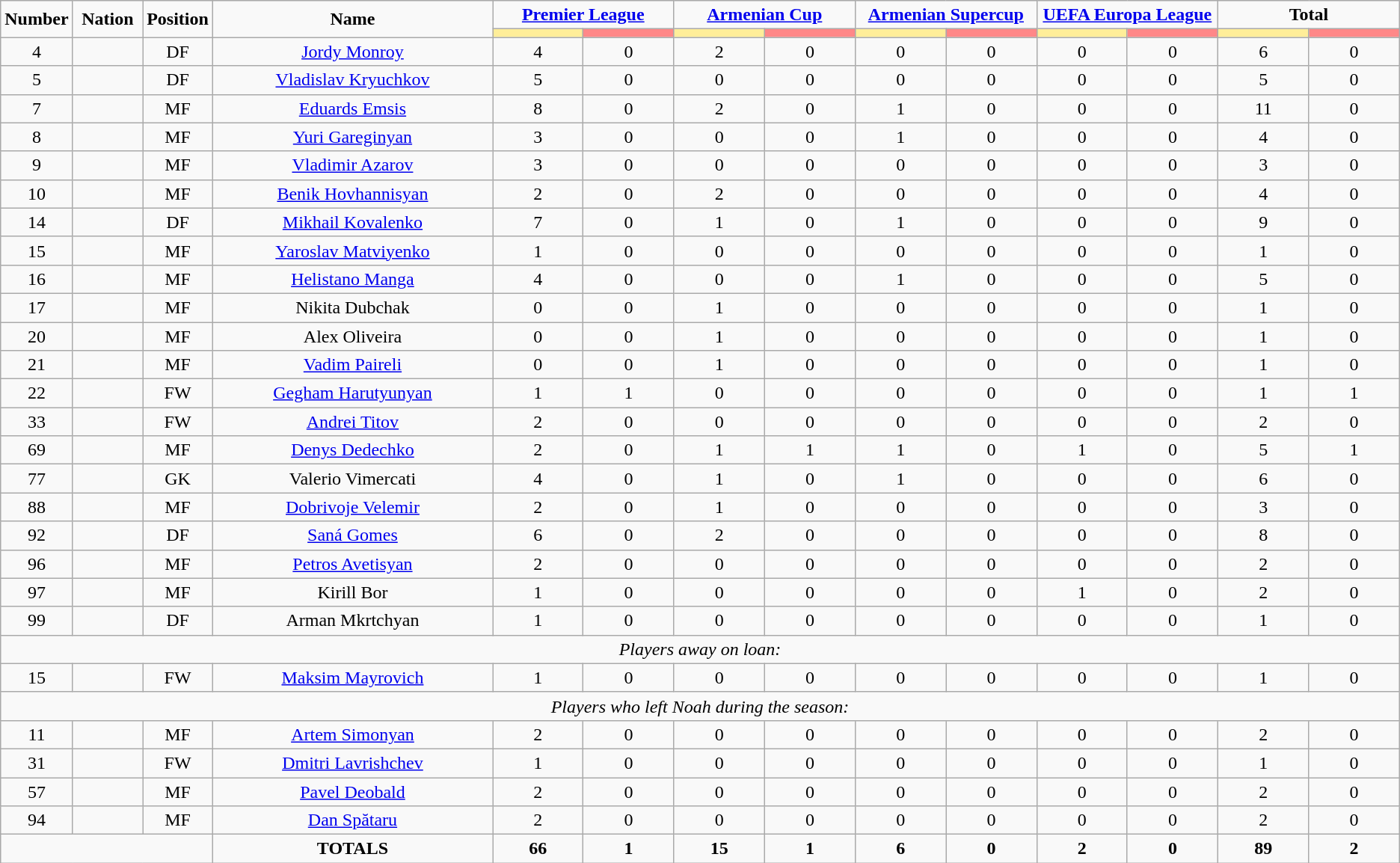<table class="wikitable" style="text-align:center;">
<tr>
<td rowspan="2"  style="width:5%; text-align:center;"><strong>Number</strong></td>
<td rowspan="2"  style="width:5%; text-align:center;"><strong>Nation</strong></td>
<td rowspan="2"  style="width:5%; text-align:center;"><strong>Position</strong></td>
<td rowspan="2"  style="width:20%; text-align:center;"><strong>Name</strong></td>
<td colspan="2" style="text-align:center;"><strong><a href='#'>Premier League</a></strong></td>
<td colspan="2" style="text-align:center;"><strong><a href='#'>Armenian Cup</a></strong></td>
<td colspan="2" style="text-align:center;"><strong><a href='#'>Armenian Supercup</a></strong></td>
<td colspan="2" style="text-align:center;"><strong><a href='#'>UEFA Europa League</a></strong></td>
<td colspan="2" style="text-align:center;"><strong>Total</strong></td>
</tr>
<tr>
<th style="width:60px; background:#fe9;"></th>
<th style="width:60px; background:#ff8888;"></th>
<th style="width:60px; background:#fe9;"></th>
<th style="width:60px; background:#ff8888;"></th>
<th style="width:60px; background:#fe9;"></th>
<th style="width:60px; background:#ff8888;"></th>
<th style="width:60px; background:#fe9;"></th>
<th style="width:60px; background:#ff8888;"></th>
<th style="width:60px; background:#fe9;"></th>
<th style="width:60px; background:#ff8888;"></th>
</tr>
<tr>
<td>4</td>
<td></td>
<td>DF</td>
<td><a href='#'>Jordy Monroy</a></td>
<td>4</td>
<td>0</td>
<td>2</td>
<td>0</td>
<td>0</td>
<td>0</td>
<td>0</td>
<td>0</td>
<td>6</td>
<td>0</td>
</tr>
<tr>
<td>5</td>
<td></td>
<td>DF</td>
<td><a href='#'>Vladislav Kryuchkov</a></td>
<td>5</td>
<td>0</td>
<td>0</td>
<td>0</td>
<td>0</td>
<td>0</td>
<td>0</td>
<td>0</td>
<td>5</td>
<td>0</td>
</tr>
<tr>
<td>7</td>
<td></td>
<td>MF</td>
<td><a href='#'>Eduards Emsis</a></td>
<td>8</td>
<td>0</td>
<td>2</td>
<td>0</td>
<td>1</td>
<td>0</td>
<td>0</td>
<td>0</td>
<td>11</td>
<td>0</td>
</tr>
<tr>
<td>8</td>
<td></td>
<td>MF</td>
<td><a href='#'>Yuri Gareginyan</a></td>
<td>3</td>
<td>0</td>
<td>0</td>
<td>0</td>
<td>1</td>
<td>0</td>
<td>0</td>
<td>0</td>
<td>4</td>
<td>0</td>
</tr>
<tr>
<td>9</td>
<td></td>
<td>MF</td>
<td><a href='#'>Vladimir Azarov</a></td>
<td>3</td>
<td>0</td>
<td>0</td>
<td>0</td>
<td>0</td>
<td>0</td>
<td>0</td>
<td>0</td>
<td>3</td>
<td>0</td>
</tr>
<tr>
<td>10</td>
<td></td>
<td>MF</td>
<td><a href='#'>Benik Hovhannisyan</a></td>
<td>2</td>
<td>0</td>
<td>2</td>
<td>0</td>
<td>0</td>
<td>0</td>
<td>0</td>
<td>0</td>
<td>4</td>
<td>0</td>
</tr>
<tr>
<td>14</td>
<td></td>
<td>DF</td>
<td><a href='#'>Mikhail Kovalenko</a></td>
<td>7</td>
<td>0</td>
<td>1</td>
<td>0</td>
<td>1</td>
<td>0</td>
<td>0</td>
<td>0</td>
<td>9</td>
<td>0</td>
</tr>
<tr>
<td>15</td>
<td></td>
<td>MF</td>
<td><a href='#'>Yaroslav Matviyenko</a></td>
<td>1</td>
<td>0</td>
<td>0</td>
<td>0</td>
<td>0</td>
<td>0</td>
<td>0</td>
<td>0</td>
<td>1</td>
<td>0</td>
</tr>
<tr>
<td>16</td>
<td></td>
<td>MF</td>
<td><a href='#'>Helistano Manga</a></td>
<td>4</td>
<td>0</td>
<td>0</td>
<td>0</td>
<td>1</td>
<td>0</td>
<td>0</td>
<td>0</td>
<td>5</td>
<td>0</td>
</tr>
<tr>
<td>17</td>
<td></td>
<td>MF</td>
<td>Nikita Dubchak</td>
<td>0</td>
<td>0</td>
<td>1</td>
<td>0</td>
<td>0</td>
<td>0</td>
<td>0</td>
<td>0</td>
<td>1</td>
<td>0</td>
</tr>
<tr>
<td>20</td>
<td></td>
<td>MF</td>
<td>Alex Oliveira</td>
<td>0</td>
<td>0</td>
<td>1</td>
<td>0</td>
<td>0</td>
<td>0</td>
<td>0</td>
<td>0</td>
<td>1</td>
<td>0</td>
</tr>
<tr>
<td>21</td>
<td></td>
<td>MF</td>
<td><a href='#'>Vadim Paireli</a></td>
<td>0</td>
<td>0</td>
<td>1</td>
<td>0</td>
<td>0</td>
<td>0</td>
<td>0</td>
<td>0</td>
<td>1</td>
<td>0</td>
</tr>
<tr>
<td>22</td>
<td></td>
<td>FW</td>
<td><a href='#'>Gegham Harutyunyan</a></td>
<td>1</td>
<td>1</td>
<td>0</td>
<td>0</td>
<td>0</td>
<td>0</td>
<td>0</td>
<td>0</td>
<td>1</td>
<td>1</td>
</tr>
<tr>
<td>33</td>
<td></td>
<td>FW</td>
<td><a href='#'>Andrei Titov</a></td>
<td>2</td>
<td>0</td>
<td>0</td>
<td>0</td>
<td>0</td>
<td>0</td>
<td>0</td>
<td>0</td>
<td>2</td>
<td>0</td>
</tr>
<tr>
<td>69</td>
<td></td>
<td>MF</td>
<td><a href='#'>Denys Dedechko</a></td>
<td>2</td>
<td>0</td>
<td>1</td>
<td>1</td>
<td>1</td>
<td>0</td>
<td>1</td>
<td>0</td>
<td>5</td>
<td>1</td>
</tr>
<tr>
<td>77</td>
<td></td>
<td>GK</td>
<td>Valerio Vimercati</td>
<td>4</td>
<td>0</td>
<td>1</td>
<td>0</td>
<td>1</td>
<td>0</td>
<td>0</td>
<td>0</td>
<td>6</td>
<td>0</td>
</tr>
<tr>
<td>88</td>
<td></td>
<td>MF</td>
<td><a href='#'>Dobrivoje Velemir</a></td>
<td>2</td>
<td>0</td>
<td>1</td>
<td>0</td>
<td>0</td>
<td>0</td>
<td>0</td>
<td>0</td>
<td>3</td>
<td>0</td>
</tr>
<tr>
<td>92</td>
<td></td>
<td>DF</td>
<td><a href='#'>Saná Gomes</a></td>
<td>6</td>
<td>0</td>
<td>2</td>
<td>0</td>
<td>0</td>
<td>0</td>
<td>0</td>
<td>0</td>
<td>8</td>
<td>0</td>
</tr>
<tr>
<td>96</td>
<td></td>
<td>MF</td>
<td><a href='#'>Petros Avetisyan</a></td>
<td>2</td>
<td>0</td>
<td>0</td>
<td>0</td>
<td>0</td>
<td>0</td>
<td>0</td>
<td>0</td>
<td>2</td>
<td>0</td>
</tr>
<tr>
<td>97</td>
<td></td>
<td>MF</td>
<td>Kirill Bor</td>
<td>1</td>
<td>0</td>
<td>0</td>
<td>0</td>
<td>0</td>
<td>0</td>
<td>1</td>
<td>0</td>
<td>2</td>
<td>0</td>
</tr>
<tr>
<td>99</td>
<td></td>
<td>DF</td>
<td>Arman Mkrtchyan</td>
<td>1</td>
<td>0</td>
<td>0</td>
<td>0</td>
<td>0</td>
<td>0</td>
<td>0</td>
<td>0</td>
<td>1</td>
<td>0</td>
</tr>
<tr>
<td colspan="14"><em>Players away on loan:</em></td>
</tr>
<tr>
<td>15</td>
<td></td>
<td>FW</td>
<td><a href='#'>Maksim Mayrovich</a></td>
<td>1</td>
<td>0</td>
<td>0</td>
<td>0</td>
<td>0</td>
<td>0</td>
<td>0</td>
<td>0</td>
<td>1</td>
<td>0</td>
</tr>
<tr>
<td colspan="14"><em>Players who left Noah during the season:</em></td>
</tr>
<tr>
<td>11</td>
<td></td>
<td>MF</td>
<td><a href='#'>Artem Simonyan</a></td>
<td>2</td>
<td>0</td>
<td>0</td>
<td>0</td>
<td>0</td>
<td>0</td>
<td>0</td>
<td>0</td>
<td>2</td>
<td>0</td>
</tr>
<tr>
<td>31</td>
<td></td>
<td>FW</td>
<td><a href='#'>Dmitri Lavrishchev</a></td>
<td>1</td>
<td>0</td>
<td>0</td>
<td>0</td>
<td>0</td>
<td>0</td>
<td>0</td>
<td>0</td>
<td>1</td>
<td>0</td>
</tr>
<tr>
<td>57</td>
<td></td>
<td>MF</td>
<td><a href='#'>Pavel Deobald</a></td>
<td>2</td>
<td>0</td>
<td>0</td>
<td>0</td>
<td>0</td>
<td>0</td>
<td>0</td>
<td>0</td>
<td>2</td>
<td>0</td>
</tr>
<tr>
<td>94</td>
<td></td>
<td>MF</td>
<td><a href='#'>Dan Spătaru</a></td>
<td>2</td>
<td>0</td>
<td>0</td>
<td>0</td>
<td>0</td>
<td>0</td>
<td>0</td>
<td>0</td>
<td>2</td>
<td>0</td>
</tr>
<tr>
<td colspan="3"></td>
<td><strong>TOTALS</strong></td>
<td><strong>66</strong></td>
<td><strong>1</strong></td>
<td><strong>15</strong></td>
<td><strong>1</strong></td>
<td><strong>6</strong></td>
<td><strong>0</strong></td>
<td><strong>2</strong></td>
<td><strong>0</strong></td>
<td><strong>89</strong></td>
<td><strong>2</strong></td>
</tr>
</table>
